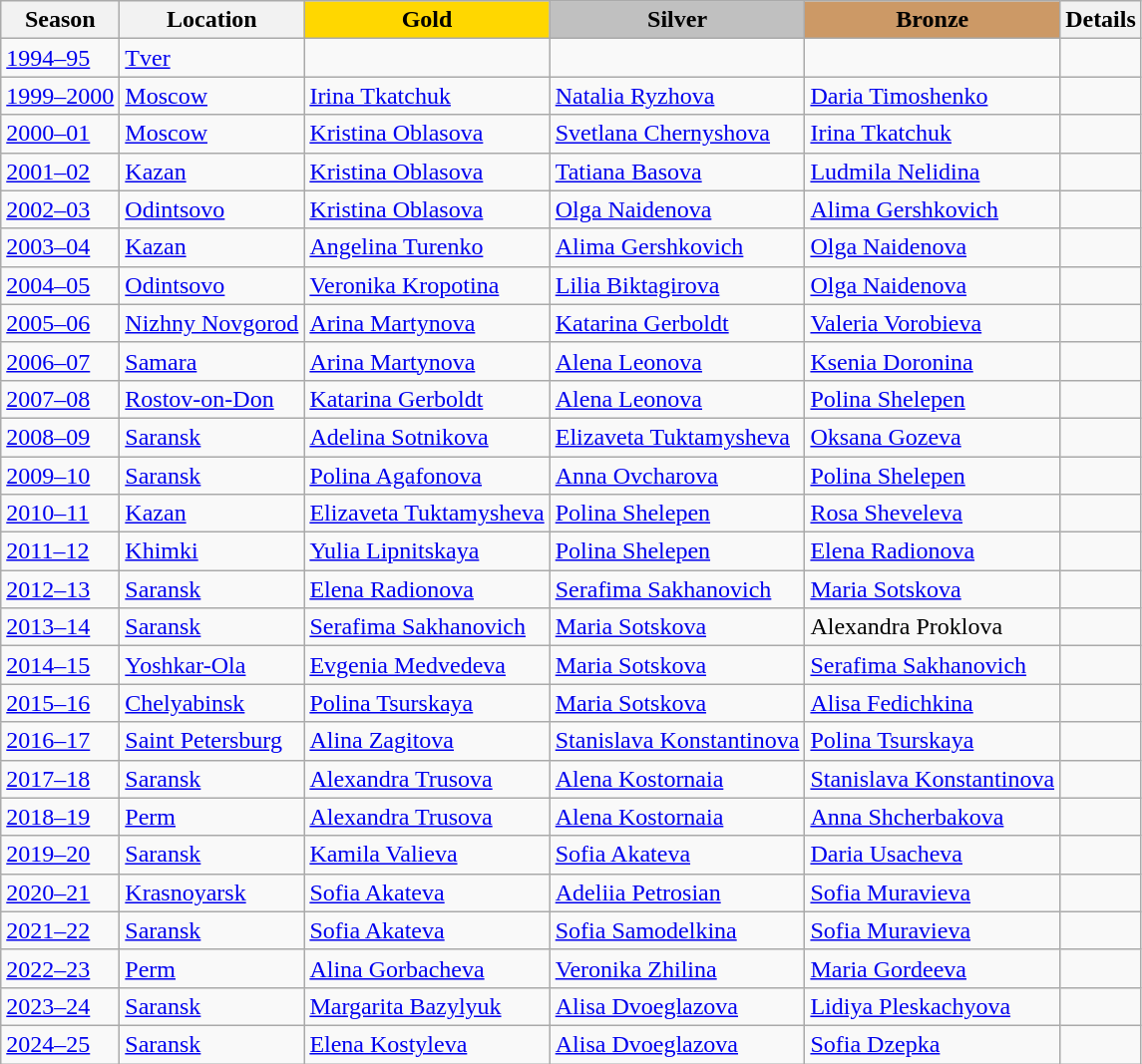<table class="wikitable">
<tr>
<th>Season</th>
<th>Location</th>
<td align=center bgcolor=gold><strong>Gold</strong></td>
<td align=center bgcolor=silver><strong>Silver</strong></td>
<td align=center bgcolor=cc9966><strong>Bronze</strong></td>
<th>Details</th>
</tr>
<tr>
<td><a href='#'>1994–95</a></td>
<td><a href='#'>Tver</a></td>
<td></td>
<td></td>
<td></td>
<td></td>
</tr>
<tr>
<td><a href='#'>1999–2000</a></td>
<td><a href='#'>Moscow</a></td>
<td><a href='#'>Irina Tkatchuk</a></td>
<td><a href='#'>Natalia Ryzhova</a></td>
<td><a href='#'>Daria Timoshenko</a></td>
<td></td>
</tr>
<tr>
<td><a href='#'>2000–01</a></td>
<td><a href='#'>Moscow</a></td>
<td><a href='#'>Kristina Oblasova</a></td>
<td><a href='#'>Svetlana Chernyshova</a></td>
<td><a href='#'>Irina Tkatchuk</a></td>
<td></td>
</tr>
<tr>
<td><a href='#'>2001–02</a></td>
<td><a href='#'>Kazan</a></td>
<td><a href='#'>Kristina Oblasova</a></td>
<td><a href='#'>Tatiana Basova</a></td>
<td><a href='#'>Ludmila Nelidina</a></td>
<td></td>
</tr>
<tr>
<td><a href='#'>2002–03</a></td>
<td><a href='#'>Odintsovo</a></td>
<td><a href='#'>Kristina Oblasova</a></td>
<td><a href='#'>Olga Naidenova</a></td>
<td><a href='#'>Alima Gershkovich</a></td>
<td></td>
</tr>
<tr>
<td><a href='#'>2003–04</a></td>
<td><a href='#'>Kazan</a></td>
<td><a href='#'>Angelina Turenko</a></td>
<td><a href='#'>Alima Gershkovich</a></td>
<td><a href='#'>Olga Naidenova</a></td>
<td></td>
</tr>
<tr>
<td><a href='#'>2004–05</a></td>
<td><a href='#'>Odintsovo</a></td>
<td><a href='#'>Veronika Kropotina</a></td>
<td><a href='#'>Lilia Biktagirova</a></td>
<td><a href='#'>Olga Naidenova</a></td>
<td></td>
</tr>
<tr>
<td><a href='#'>2005–06</a></td>
<td><a href='#'>Nizhny Novgorod</a></td>
<td><a href='#'>Arina Martynova</a></td>
<td><a href='#'>Katarina Gerboldt</a></td>
<td><a href='#'>Valeria Vorobieva</a></td>
<td></td>
</tr>
<tr>
<td><a href='#'>2006–07</a></td>
<td><a href='#'>Samara</a></td>
<td><a href='#'>Arina Martynova</a></td>
<td><a href='#'>Alena Leonova</a></td>
<td><a href='#'>Ksenia Doronina</a></td>
<td></td>
</tr>
<tr>
<td><a href='#'>2007–08</a></td>
<td><a href='#'>Rostov-on-Don</a></td>
<td><a href='#'>Katarina Gerboldt</a></td>
<td><a href='#'>Alena Leonova</a></td>
<td><a href='#'>Polina Shelepen</a></td>
<td></td>
</tr>
<tr>
<td><a href='#'>2008–09</a></td>
<td><a href='#'>Saransk</a></td>
<td><a href='#'>Adelina Sotnikova</a></td>
<td><a href='#'>Elizaveta Tuktamysheva</a></td>
<td><a href='#'>Oksana Gozeva</a></td>
<td></td>
</tr>
<tr>
<td><a href='#'>2009–10</a></td>
<td><a href='#'>Saransk</a></td>
<td><a href='#'>Polina Agafonova</a></td>
<td><a href='#'>Anna Ovcharova</a></td>
<td><a href='#'>Polina Shelepen</a></td>
<td></td>
</tr>
<tr>
<td><a href='#'>2010–11</a></td>
<td><a href='#'>Kazan</a></td>
<td><a href='#'>Elizaveta Tuktamysheva</a></td>
<td><a href='#'>Polina Shelepen</a></td>
<td><a href='#'>Rosa Sheveleva</a></td>
<td></td>
</tr>
<tr>
<td><a href='#'>2011–12</a></td>
<td><a href='#'>Khimki</a></td>
<td><a href='#'>Yulia Lipnitskaya</a></td>
<td><a href='#'>Polina Shelepen</a></td>
<td><a href='#'>Elena Radionova</a></td>
<td></td>
</tr>
<tr>
<td><a href='#'>2012–13</a></td>
<td><a href='#'>Saransk</a></td>
<td><a href='#'>Elena Radionova</a></td>
<td><a href='#'>Serafima Sakhanovich</a></td>
<td><a href='#'>Maria Sotskova</a></td>
<td></td>
</tr>
<tr>
<td><a href='#'>2013–14</a></td>
<td><a href='#'>Saransk</a></td>
<td><a href='#'>Serafima Sakhanovich</a></td>
<td><a href='#'>Maria Sotskova</a></td>
<td>Alexandra Proklova</td>
<td></td>
</tr>
<tr>
<td><a href='#'>2014–15</a></td>
<td><a href='#'>Yoshkar-Ola</a></td>
<td><a href='#'>Evgenia Medvedeva</a></td>
<td><a href='#'>Maria Sotskova</a></td>
<td><a href='#'>Serafima Sakhanovich</a></td>
<td></td>
</tr>
<tr>
<td><a href='#'>2015–16</a></td>
<td><a href='#'>Chelyabinsk</a></td>
<td><a href='#'>Polina Tsurskaya</a></td>
<td><a href='#'>Maria Sotskova</a></td>
<td><a href='#'>Alisa Fedichkina</a></td>
<td></td>
</tr>
<tr>
<td><a href='#'>2016–17</a></td>
<td><a href='#'>Saint Petersburg</a></td>
<td><a href='#'>Alina Zagitova</a></td>
<td><a href='#'>Stanislava Konstantinova</a></td>
<td><a href='#'>Polina Tsurskaya</a></td>
<td></td>
</tr>
<tr>
<td><a href='#'>2017–18</a></td>
<td><a href='#'>Saransk</a></td>
<td><a href='#'>Alexandra Trusova</a></td>
<td><a href='#'>Alena Kostornaia</a></td>
<td><a href='#'>Stanislava Konstantinova</a></td>
<td></td>
</tr>
<tr>
<td><a href='#'>2018–19</a></td>
<td><a href='#'>Perm</a></td>
<td><a href='#'>Alexandra Trusova</a></td>
<td><a href='#'>Alena Kostornaia</a></td>
<td><a href='#'>Anna Shcherbakova</a></td>
<td></td>
</tr>
<tr>
<td><a href='#'>2019–20</a></td>
<td><a href='#'>Saransk</a></td>
<td><a href='#'>Kamila Valieva</a></td>
<td><a href='#'>Sofia Akateva</a></td>
<td><a href='#'>Daria Usacheva</a></td>
<td></td>
</tr>
<tr>
<td><a href='#'>2020–21</a></td>
<td><a href='#'>Krasnoyarsk</a></td>
<td><a href='#'>Sofia Akateva</a></td>
<td><a href='#'>Adeliia Petrosian</a></td>
<td><a href='#'>Sofia Muravieva</a></td>
<td></td>
</tr>
<tr>
<td><a href='#'>2021–22</a></td>
<td><a href='#'>Saransk</a></td>
<td><a href='#'>Sofia Akateva</a></td>
<td><a href='#'>Sofia Samodelkina</a></td>
<td><a href='#'>Sofia Muravieva</a></td>
<td></td>
</tr>
<tr>
<td><a href='#'>2022–23</a></td>
<td><a href='#'>Perm</a></td>
<td><a href='#'>Alina Gorbacheva</a></td>
<td><a href='#'>Veronika Zhilina</a></td>
<td><a href='#'>Maria Gordeeva</a></td>
<td></td>
</tr>
<tr>
<td><a href='#'>2023–24</a></td>
<td><a href='#'>Saransk</a></td>
<td><a href='#'>Margarita Bazylyuk</a></td>
<td><a href='#'>Alisa Dvoeglazova</a></td>
<td><a href='#'>Lidiya Pleskachyova</a></td>
<td></td>
</tr>
<tr>
<td><a href='#'>2024–25</a></td>
<td><a href='#'>Saransk</a></td>
<td><a href='#'>Elena Kostyleva</a></td>
<td><a href='#'>Alisa Dvoeglazova</a></td>
<td><a href='#'>Sofia Dzepka</a></td>
<td></td>
</tr>
</table>
